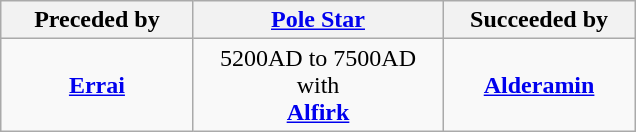<table class="wikitable" style="margin: 1em auto 1em auto;">
<tr>
<th width="120" align="center">Preceded by</th>
<th width="160" align="center"><a href='#'>Pole Star</a></th>
<th width="120" align="center">Succeeded by</th>
</tr>
<tr>
<td align="center"><strong><a href='#'>Errai</a></strong></td>
<td align="center">5200AD to 7500AD<br>with<br><strong><a href='#'>Alfirk</a></strong></td>
<td align="center"><strong><a href='#'>Alderamin</a></strong></td>
</tr>
</table>
